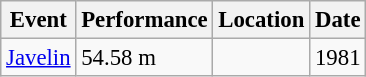<table class="wikitable" style="border-collapse: collapse; font-size: 95%;">
<tr>
<th scope="col">Event</th>
<th scope="col">Performance</th>
<th scope="col">Location</th>
<th scope="col">Date</th>
</tr>
<tr>
<td><a href='#'>Javelin</a></td>
<td>54.58 m</td>
<td></td>
<td>1981</td>
</tr>
</table>
